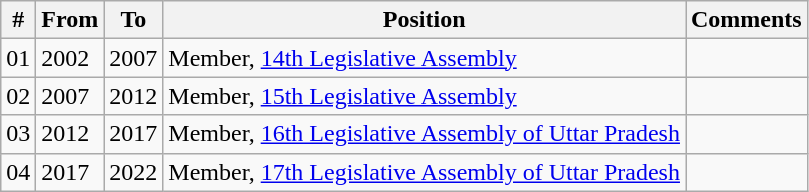<table class="wikitable sortable">
<tr>
<th>#</th>
<th>From</th>
<th>To</th>
<th>Position</th>
<th>Comments</th>
</tr>
<tr>
<td>01</td>
<td>2002</td>
<td>2007</td>
<td>Member, <a href='#'>14th Legislative Assembly</a></td>
<td></td>
</tr>
<tr>
<td>02</td>
<td>2007</td>
<td>2012</td>
<td>Member, <a href='#'>15th Legislative Assembly</a></td>
<td></td>
</tr>
<tr>
<td>03</td>
<td>2012</td>
<td>2017</td>
<td>Member, <a href='#'>16th Legislative Assembly of Uttar Pradesh</a></td>
<td></td>
</tr>
<tr>
<td>04</td>
<td>2017</td>
<td>2022</td>
<td>Member, <a href='#'>17th Legislative Assembly of Uttar Pradesh</a></td>
<td></td>
</tr>
</table>
